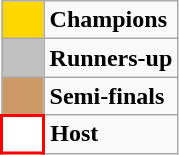<table class="wikitable" style="text-align:center">
<tr>
<td style="background:gold" width="20"></td>
<td align="left"><strong>Champions</strong></td>
</tr>
<tr>
<td style="background:silver" width="20"></td>
<td align="left"><strong>Runners-up</strong></td>
</tr>
<tr>
<td style="background:#cc9966" width="20"></td>
<td align="left"><strong>Semi-finals</strong></td>
</tr>
<tr>
<td style="background:white; border:2px solid red" width="20"></td>
<td align="left"><strong>Host</strong></td>
</tr>
</table>
